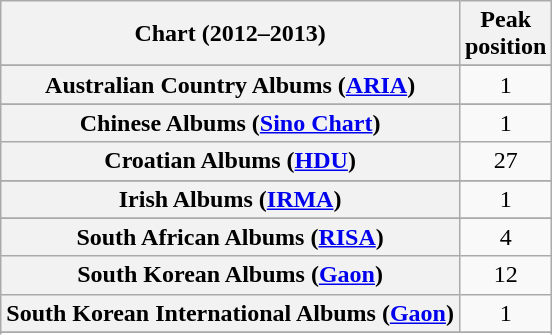<table class="wikitable sortable plainrowheaders" style="text-align:center;">
<tr>
<th>Chart (2012–2013)</th>
<th>Peak<br>position</th>
</tr>
<tr>
</tr>
<tr>
<th scope="row">Australian Country Albums (<a href='#'>ARIA</a>)</th>
<td>1</td>
</tr>
<tr>
</tr>
<tr>
</tr>
<tr>
</tr>
<tr>
</tr>
<tr>
<th scope="row">Chinese Albums (<a href='#'>Sino Chart</a>)</th>
<td>1</td>
</tr>
<tr>
<th scope="row">Croatian Albums (<a href='#'>HDU</a>)</th>
<td>27</td>
</tr>
<tr>
</tr>
<tr>
</tr>
<tr>
</tr>
<tr>
</tr>
<tr>
</tr>
<tr>
<th scope="row">Irish Albums (<a href='#'>IRMA</a>)</th>
<td style="text-align:center">1</td>
</tr>
<tr>
</tr>
<tr>
</tr>
<tr>
</tr>
<tr>
</tr>
<tr>
</tr>
<tr>
</tr>
<tr>
</tr>
<tr>
<th scope="row">South African Albums (<a href='#'>RISA</a>)</th>
<td>4</td>
</tr>
<tr>
<th scope="row">South Korean Albums (<a href='#'>Gaon</a>)</th>
<td>12</td>
</tr>
<tr>
<th scope="row">South Korean International Albums (<a href='#'>Gaon</a>)</th>
<td>1</td>
</tr>
<tr>
</tr>
<tr>
</tr>
<tr>
</tr>
<tr>
</tr>
<tr>
</tr>
<tr>
</tr>
<tr>
</tr>
</table>
